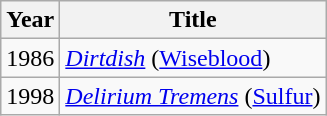<table class="wikitable" border="1">
<tr>
<th>Year</th>
<th>Title</th>
</tr>
<tr>
<td>1986</td>
<td><em><a href='#'>Dirtdish</a></em> (<a href='#'>Wiseblood</a>)</td>
</tr>
<tr>
<td>1998</td>
<td><em><a href='#'>Delirium Tremens</a></em> (<a href='#'>Sulfur</a>)</td>
</tr>
</table>
